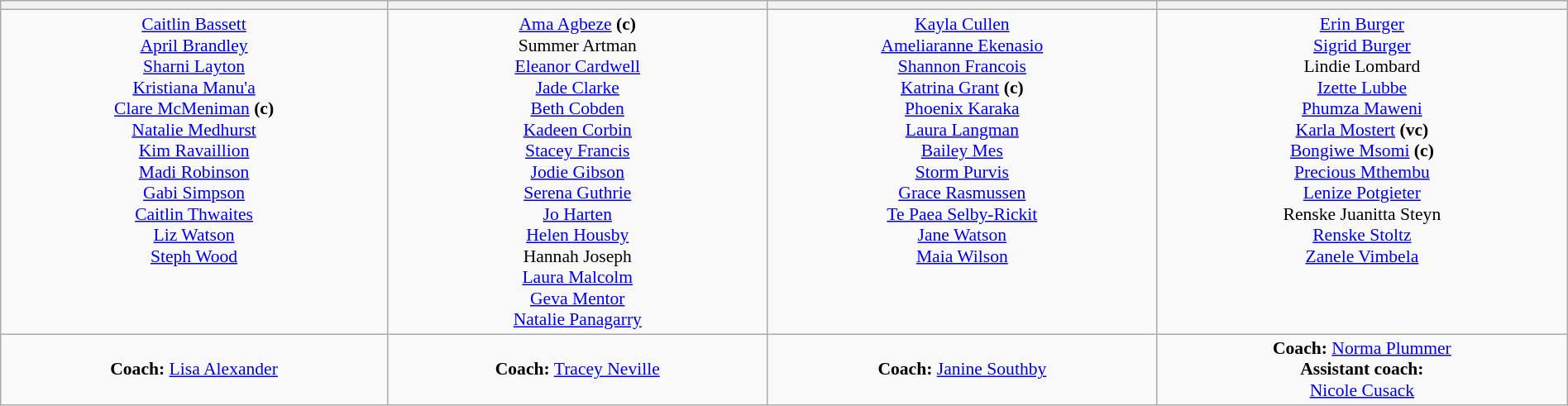<table class=wikitable width=100% style="text-align:center; font-size:90%">
<tr>
<th></th>
<th></th>
<th></th>
<th></th>
</tr>
<tr valign=top>
<td><a href='#'>Caitlin Bassett</a><br><a href='#'>April Brandley</a><br><a href='#'>Sharni Layton</a><br><a href='#'>Kristiana Manu'a</a><br><a href='#'>Clare McMeniman</a> <strong>(c)</strong><br><a href='#'>Natalie Medhurst</a><br><a href='#'>Kim Ravaillion</a><br><a href='#'>Madi Robinson</a><br><a href='#'>Gabi Simpson</a><br><a href='#'>Caitlin Thwaites</a><br><a href='#'>Liz Watson</a><br><a href='#'>Steph Wood</a></td>
<td><a href='#'>Ama Agbeze</a> <strong>(c)</strong><br>Summer Artman<br><a href='#'>Eleanor Cardwell</a><br><a href='#'>Jade Clarke</a><br><a href='#'>Beth Cobden</a><br><a href='#'>Kadeen Corbin</a><br><a href='#'>Stacey Francis</a><br><a href='#'>Jodie Gibson</a><br><a href='#'>Serena Guthrie</a><br><a href='#'>Jo Harten</a><br><a href='#'>Helen Housby</a><br>Hannah Joseph<br><a href='#'>Laura Malcolm</a><br><a href='#'>Geva Mentor</a><br><a href='#'>Natalie Panagarry</a></td>
<td><a href='#'>Kayla Cullen</a><br><a href='#'>Ameliaranne Ekenasio</a><br><a href='#'>Shannon Francois</a><br><a href='#'>Katrina Grant</a> <strong>(c)</strong><br><a href='#'>Phoenix Karaka</a><br><a href='#'>Laura Langman</a><br><a href='#'>Bailey Mes</a><br><a href='#'>Storm Purvis</a><br><a href='#'>Grace Rasmussen</a><br><a href='#'>Te Paea Selby-Rickit</a><br><a href='#'>Jane Watson</a><br><a href='#'>Maia Wilson</a></td>
<td><a href='#'>Erin Burger</a><br><a href='#'>Sigrid Burger</a><br>Lindie Lombard<br><a href='#'>Izette Lubbe</a><br><a href='#'>Phumza Maweni</a><br><a href='#'>Karla Mostert</a> <strong>(vc)</strong><br><a href='#'>Bongiwe Msomi</a> <strong>(c)</strong><br><a href='#'>Precious Mthembu</a><br><a href='#'>Lenize Potgieter</a><br>Renske Juanitta Steyn<br><a href='#'>Renske Stoltz</a><br><a href='#'>Zanele Vimbela</a></td>
</tr>
<tr>
<td> <strong>Coach:</strong> <a href='#'>Lisa Alexander</a></td>
<td> <strong>Coach:</strong> <a href='#'>Tracey Neville</a></td>
<td> <strong>Coach:</strong> <a href='#'>Janine Southby</a></td>
<td> <strong>Coach:</strong> <a href='#'>Norma Plummer</a><br><strong>Assistant coach:</strong> <br><a href='#'>Nicole Cusack</a></td>
</tr>
</table>
